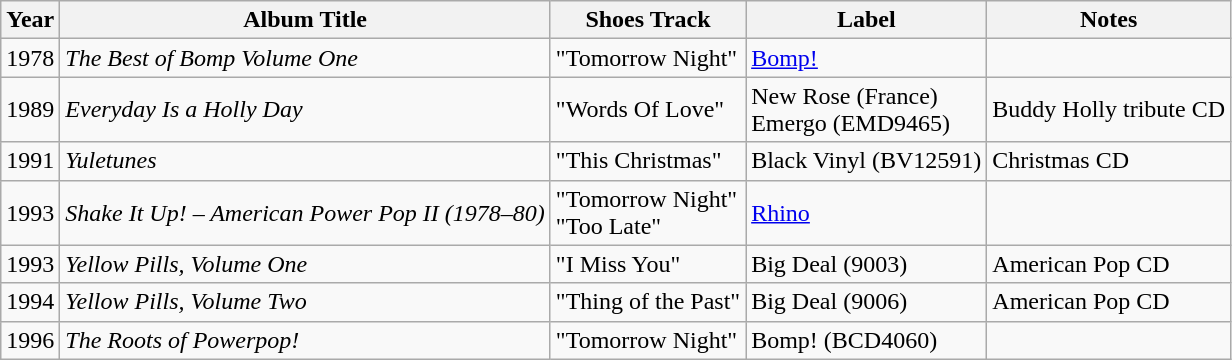<table class="wikitable" border="1">
<tr>
<th>Year</th>
<th>Album Title</th>
<th>Shoes Track</th>
<th>Label</th>
<th>Notes</th>
</tr>
<tr>
<td>1978</td>
<td><em>The Best of Bomp Volume One</em></td>
<td>"Tomorrow Night"</td>
<td><a href='#'>Bomp!</a></td>
<td></td>
</tr>
<tr>
<td>1989</td>
<td><em>Everyday Is a Holly Day</em></td>
<td>"Words Of Love"</td>
<td>New Rose (France)<br>Emergo (EMD9465)</td>
<td>Buddy Holly tribute CD</td>
</tr>
<tr>
<td>1991</td>
<td><em>Yuletunes</em></td>
<td>"This Christmas"</td>
<td>Black Vinyl (BV12591)</td>
<td>Christmas CD</td>
</tr>
<tr>
<td>1993</td>
<td><em>Shake It Up! – American Power Pop II (1978–80)</em></td>
<td>"Tomorrow Night"<br>"Too Late"</td>
<td><a href='#'>Rhino</a></td>
<td></td>
</tr>
<tr>
<td>1993</td>
<td><em>Yellow Pills, Volume One</em></td>
<td>"I Miss You"</td>
<td>Big Deal (9003)</td>
<td>American Pop CD</td>
</tr>
<tr>
<td>1994</td>
<td><em>Yellow Pills, Volume Two</em></td>
<td>"Thing of the Past"</td>
<td>Big Deal (9006)</td>
<td>American Pop CD</td>
</tr>
<tr>
<td>1996</td>
<td><em>The Roots of Powerpop!</em></td>
<td>"Tomorrow Night"</td>
<td>Bomp! (BCD4060)</td>
<td></td>
</tr>
</table>
